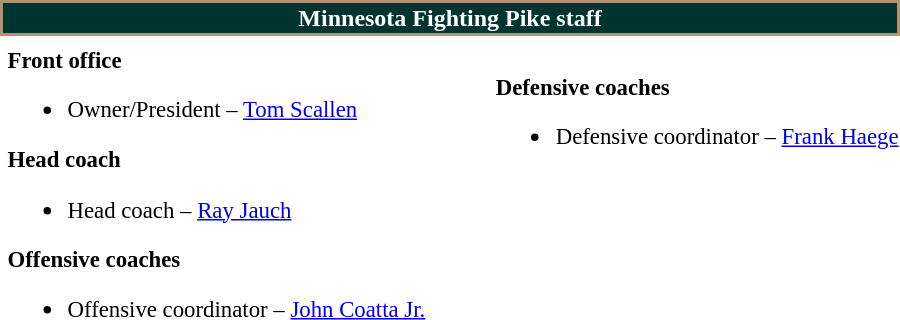<table class="toccolours" style="text-align: left;">
<tr>
<th colspan="7" style="background:#003431; color:white; text-align: center; border:2px solid #B1946C;"><strong>Minnesota Fighting Pike staff</strong></th>
</tr>
<tr>
<td colspan=7 align="right"></td>
</tr>
<tr>
<td valign="top"></td>
<td style="font-size: 95%;" valign="top"><strong>Front office</strong><br><ul><li>Owner/President – <a href='#'>Tom Scallen</a></li></ul><strong>Head coach</strong><ul><li>Head coach – <a href='#'>Ray Jauch</a></li></ul><strong>Offensive coaches</strong><ul><li>Offensive coordinator – <a href='#'>John Coatta Jr.</a></li></ul></td>
<td width="35"> </td>
<td valign="top"></td>
<td style="font-size: 95%;" valign="top"><br><strong>Defensive coaches</strong><ul><li>Defensive coordinator – <a href='#'>Frank Haege</a></li></ul></td>
</tr>
</table>
